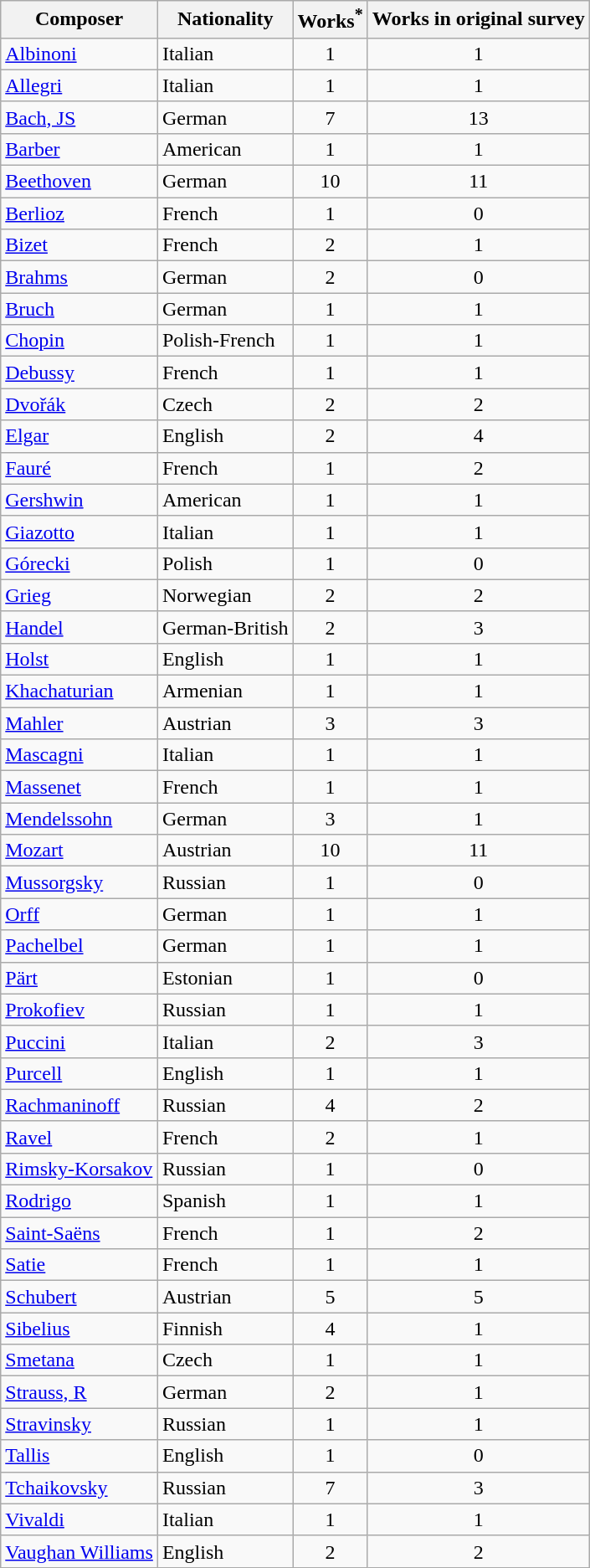<table class="wikitable sortable">
<tr>
<th>Composer</th>
<th>Nationality</th>
<th>Works<sup>*</sup></th>
<th>Works in original survey</th>
</tr>
<tr>
<td><a href='#'>Albinoni</a></td>
<td>Italian</td>
<td align=center>1</td>
<td align=center>1</td>
</tr>
<tr>
<td><a href='#'>Allegri</a></td>
<td>Italian</td>
<td align=center>1</td>
<td align=center>1</td>
</tr>
<tr>
<td><a href='#'>Bach, JS</a></td>
<td>German</td>
<td align=center>7</td>
<td align=center>13</td>
</tr>
<tr>
<td><a href='#'>Barber</a></td>
<td>American</td>
<td align=center>1</td>
<td align=center>1</td>
</tr>
<tr>
<td><a href='#'>Beethoven</a></td>
<td>German</td>
<td align=center>10</td>
<td align=center>11</td>
</tr>
<tr>
<td><a href='#'>Berlioz</a></td>
<td>French</td>
<td align=center>1</td>
<td align=center>0</td>
</tr>
<tr>
<td><a href='#'>Bizet</a></td>
<td>French</td>
<td align=center>2</td>
<td align=center>1</td>
</tr>
<tr>
<td><a href='#'>Brahms</a></td>
<td>German</td>
<td align=center>2</td>
<td align=center>0</td>
</tr>
<tr>
<td><a href='#'>Bruch</a></td>
<td>German</td>
<td align=center>1</td>
<td align=center>1</td>
</tr>
<tr>
<td><a href='#'>Chopin</a></td>
<td>Polish-French</td>
<td align=center>1</td>
<td align=center>1</td>
</tr>
<tr>
<td><a href='#'>Debussy</a></td>
<td>French</td>
<td align=center>1</td>
<td align=center>1</td>
</tr>
<tr>
<td><a href='#'>Dvořák</a></td>
<td>Czech</td>
<td align=center>2</td>
<td align=center>2</td>
</tr>
<tr>
<td><a href='#'>Elgar</a></td>
<td>English</td>
<td align=center>2</td>
<td align=center>4</td>
</tr>
<tr>
<td><a href='#'>Fauré</a></td>
<td>French</td>
<td align=center>1</td>
<td align=center>2</td>
</tr>
<tr>
<td><a href='#'>Gershwin</a></td>
<td>American</td>
<td align=center>1</td>
<td align=center>1</td>
</tr>
<tr>
<td><a href='#'>Giazotto</a></td>
<td>Italian</td>
<td align=center>1</td>
<td align=center>1</td>
</tr>
<tr>
<td><a href='#'>Górecki</a></td>
<td>Polish</td>
<td align=center>1</td>
<td align=center>0</td>
</tr>
<tr>
<td><a href='#'>Grieg</a></td>
<td>Norwegian</td>
<td align=center>2</td>
<td align=center>2</td>
</tr>
<tr>
<td><a href='#'>Handel</a></td>
<td>German-British</td>
<td align=center>2</td>
<td align=center>3</td>
</tr>
<tr>
<td><a href='#'>Holst</a></td>
<td>English</td>
<td align=center>1</td>
<td align=center>1</td>
</tr>
<tr>
<td><a href='#'>Khachaturian</a></td>
<td>Armenian</td>
<td align=center>1</td>
<td align=center>1</td>
</tr>
<tr>
<td><a href='#'>Mahler</a></td>
<td>Austrian</td>
<td align=center>3</td>
<td align=center>3</td>
</tr>
<tr>
<td><a href='#'>Mascagni</a></td>
<td>Italian</td>
<td align=center>1</td>
<td align=center>1</td>
</tr>
<tr>
<td><a href='#'>Massenet</a></td>
<td>French</td>
<td align=center>1</td>
<td align=center>1</td>
</tr>
<tr>
<td><a href='#'>Mendelssohn</a></td>
<td>German</td>
<td align=center>3</td>
<td align=center>1</td>
</tr>
<tr>
<td><a href='#'>Mozart</a></td>
<td>Austrian</td>
<td align=center>10</td>
<td align=center>11</td>
</tr>
<tr>
<td><a href='#'>Mussorgsky</a></td>
<td>Russian</td>
<td align=center>1</td>
<td align=center>0</td>
</tr>
<tr>
<td><a href='#'>Orff</a></td>
<td>German</td>
<td align=center>1</td>
<td align=center>1</td>
</tr>
<tr>
<td><a href='#'>Pachelbel</a></td>
<td>German</td>
<td align=center>1</td>
<td align=center>1</td>
</tr>
<tr>
<td><a href='#'>Pärt</a></td>
<td>Estonian</td>
<td align=center>1</td>
<td align=center>0</td>
</tr>
<tr>
<td><a href='#'>Prokofiev</a></td>
<td>Russian</td>
<td align=center>1</td>
<td align=center>1</td>
</tr>
<tr>
<td><a href='#'>Puccini</a></td>
<td>Italian</td>
<td align=center>2</td>
<td align=center>3</td>
</tr>
<tr>
<td><a href='#'>Purcell</a></td>
<td>English</td>
<td align=center>1</td>
<td align=center>1</td>
</tr>
<tr>
<td><a href='#'>Rachmaninoff</a></td>
<td>Russian</td>
<td align=center>4</td>
<td align=center>2</td>
</tr>
<tr>
<td><a href='#'>Ravel</a></td>
<td>French</td>
<td align=center>2</td>
<td align=center>1</td>
</tr>
<tr>
<td><a href='#'>Rimsky-Korsakov</a></td>
<td>Russian</td>
<td align=center>1</td>
<td align=center>0</td>
</tr>
<tr>
<td><a href='#'>Rodrigo</a></td>
<td>Spanish</td>
<td align=center>1</td>
<td align=center>1</td>
</tr>
<tr>
<td><a href='#'>Saint-Saëns</a></td>
<td>French</td>
<td align=center>1</td>
<td align=center>2</td>
</tr>
<tr>
<td><a href='#'>Satie</a></td>
<td>French</td>
<td align=center>1</td>
<td align=center>1</td>
</tr>
<tr>
<td><a href='#'>Schubert</a></td>
<td>Austrian</td>
<td align=center>5</td>
<td align=center>5</td>
</tr>
<tr>
<td><a href='#'>Sibelius</a></td>
<td>Finnish</td>
<td align=center>4</td>
<td align=center>1</td>
</tr>
<tr>
<td><a href='#'>Smetana</a></td>
<td>Czech</td>
<td align=center>1</td>
<td align=center>1</td>
</tr>
<tr>
<td><a href='#'>Strauss, R</a></td>
<td>German</td>
<td align=center>2</td>
<td align=center>1</td>
</tr>
<tr>
<td><a href='#'>Stravinsky</a></td>
<td>Russian</td>
<td align=center>1</td>
<td align=center>1</td>
</tr>
<tr>
<td><a href='#'>Tallis</a></td>
<td>English</td>
<td align=center>1</td>
<td align=center>0</td>
</tr>
<tr>
<td><a href='#'>Tchaikovsky</a></td>
<td>Russian</td>
<td align=center>7</td>
<td align=center>3</td>
</tr>
<tr>
<td><a href='#'>Vivaldi</a></td>
<td>Italian</td>
<td align=center>1</td>
<td align=center>1</td>
</tr>
<tr>
<td><a href='#'>Vaughan Williams</a></td>
<td>English</td>
<td align=center>2</td>
<td align=center>2</td>
</tr>
</table>
